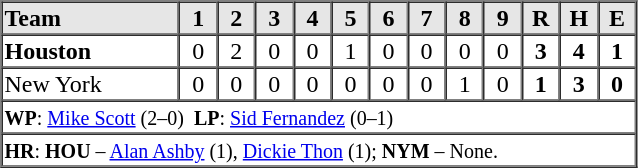<table border=1 cellspacing=0 width=425 style="margin-left:3em;">
<tr style="text-align:center; background-color:#e6e6e6;">
<th align=left width=28%>Team</th>
<th width=6%>1</th>
<th width=6%>2</th>
<th width=6%>3</th>
<th width=6%>4</th>
<th width=6%>5</th>
<th width=6%>6</th>
<th width=6%>7</th>
<th width=6%>8</th>
<th width=6%>9</th>
<th width=6%>R</th>
<th width=6%>H</th>
<th width=6%>E</th>
</tr>
<tr style="text-align:center;">
<td align=left><strong>Houston</strong></td>
<td>0</td>
<td>2</td>
<td>0</td>
<td>0</td>
<td>1</td>
<td>0</td>
<td>0</td>
<td>0</td>
<td>0</td>
<td><strong>3</strong></td>
<td><strong>4</strong></td>
<td><strong>1</strong></td>
</tr>
<tr style="text-align:center;">
<td align=left>New York</td>
<td>0</td>
<td>0</td>
<td>0</td>
<td>0</td>
<td>0</td>
<td>0</td>
<td>0</td>
<td>1</td>
<td>0</td>
<td><strong>1</strong></td>
<td><strong>3</strong></td>
<td><strong>0</strong></td>
</tr>
<tr style="text-align:left;">
<td colspan=13><small><strong>WP</strong>: <a href='#'>Mike Scott</a> (2–0)  <strong>LP</strong>: <a href='#'>Sid Fernandez</a> (0–1)</small></td>
</tr>
<tr style="text-align:left;">
<td colspan=13><small><strong>HR</strong>: <strong>HOU</strong> – <a href='#'>Alan Ashby</a> (1), <a href='#'>Dickie Thon</a> (1); <strong>NYM</strong> – None.</small></td>
</tr>
</table>
